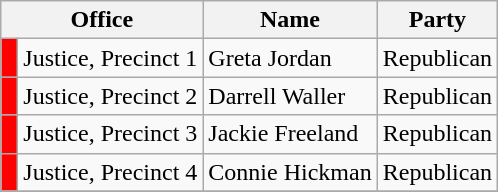<table class="wikitable">
<tr>
<th colspan="2">Office</th>
<th>Name</th>
<th>Party</th>
</tr>
<tr>
<td bgcolor="red"> </td>
<td>Justice, Precinct 1</td>
<td>Greta Jordan</td>
<td>Republican</td>
</tr>
<tr>
<td bgcolor="red"> </td>
<td>Justice, Precinct 2</td>
<td>Darrell Waller</td>
<td>Republican</td>
</tr>
<tr>
<td bgcolor="red"> </td>
<td>Justice, Precinct 3</td>
<td>Jackie Freeland</td>
<td>Republican</td>
</tr>
<tr>
<td bgcolor="red"> </td>
<td>Justice, Precinct 4</td>
<td>Connie Hickman</td>
<td>Republican</td>
</tr>
<tr>
</tr>
</table>
